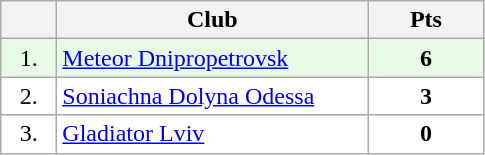<table class="wikitable">
<tr>
<th width="30"></th>
<th width="200">Club</th>
<th width="70">Pts</th>
</tr>
<tr bgcolor="#e6fae6" align="center">
<td>1.</td>
<td align="left"><a href='#'>Meteor Dnipropetrovsk</a></td>
<td><strong>6</strong></td>
</tr>
<tr bgcolor="#FFFFFF" align="center">
<td>2.</td>
<td align="left"><a href='#'>Soniachna Dolyna Odessa</a></td>
<td><strong>3</strong></td>
</tr>
<tr bgcolor="#FFFFFF" align="center">
<td>3.</td>
<td align="left"><a href='#'>Gladiator Lviv</a></td>
<td><strong>0</strong></td>
</tr>
</table>
